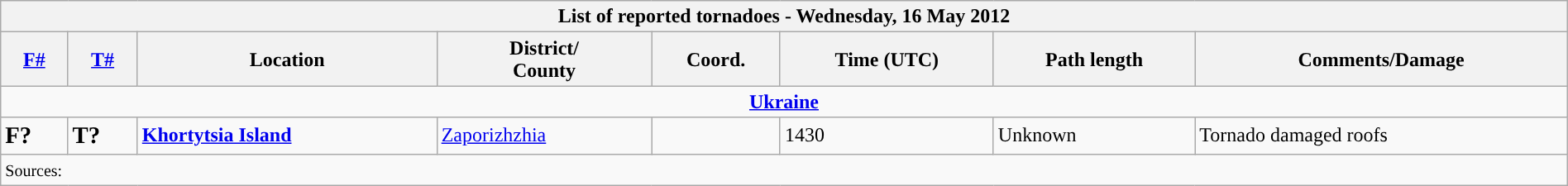<table class="wikitable collapsible" width="100%">
<tr>
<th colspan="8">List of reported tornadoes - Wednesday, 16 May 2012</th>
</tr>
<tr>
<th><a href='#'>F#</a></th>
<th><a href='#'>T#</a></th>
<th>Location</th>
<th>District/<br>County</th>
<th>Coord.</th>
<th>Time (UTC)</th>
<th>Path length</th>
<th>Comments/Damage</th>
</tr>
<tr>
<td colspan="8" align=center><strong><a href='#'>Ukraine</a></strong></td>
</tr>
<tr>
<td><big><strong>F?</strong></big></td>
<td><big><strong>T?</strong></big></td>
<td><strong><a href='#'>Khortytsia Island</a></strong></td>
<td><a href='#'>Zaporizhzhia</a></td>
<td></td>
<td>1430</td>
<td>Unknown</td>
<td>Tornado damaged roofs</td>
</tr>
<tr>
<td colspan="8"><small>Sources:  </small></td>
</tr>
</table>
